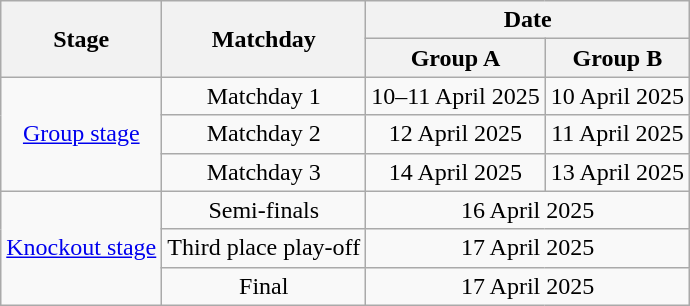<table class="wikitable" style="text-align:center">
<tr>
<th rowspan="2">Stage</th>
<th rowspan="2">Matchday</th>
<th colspan="2">Date</th>
</tr>
<tr>
<th>Group A</th>
<th>Group B</th>
</tr>
<tr>
<td rowspan="3"><a href='#'>Group stage</a></td>
<td>Matchday 1</td>
<td>10–11 April 2025</td>
<td>10 April 2025</td>
</tr>
<tr>
<td>Matchday 2</td>
<td>12 April 2025</td>
<td>11 April 2025</td>
</tr>
<tr>
<td>Matchday 3</td>
<td>14 April 2025</td>
<td>13 April 2025</td>
</tr>
<tr>
<td rowspan="3"><a href='#'>Knockout stage</a></td>
<td>Semi-finals</td>
<td colspan="2">16 April 2025</td>
</tr>
<tr>
<td>Third place play-off</td>
<td colspan="2">17 April 2025</td>
</tr>
<tr>
<td>Final</td>
<td colspan="2">17 April 2025</td>
</tr>
</table>
